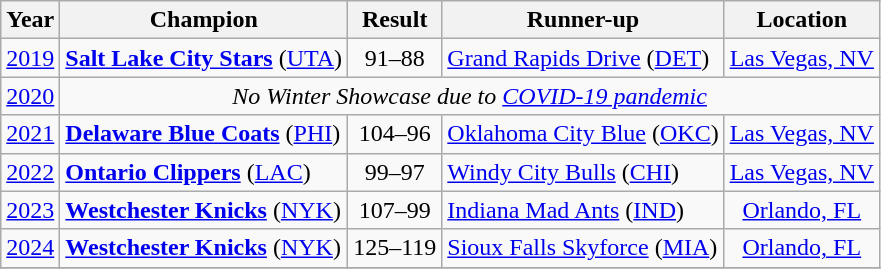<table class="wikitable">
<tr>
<th>Year</th>
<th>Champion</th>
<th>Result</th>
<th>Runner-up</th>
<th>Location</th>
</tr>
<tr>
<td align=center><a href='#'>2019</a></td>
<td><strong><a href='#'>Salt Lake City Stars</a></strong> (<a href='#'>UTA</a>)</td>
<td align=center>91–88</td>
<td><a href='#'>Grand Rapids Drive</a> (<a href='#'>DET</a>)</td>
<td align=center><a href='#'>Las Vegas, NV</a></td>
</tr>
<tr>
<td align=center><a href='#'>2020</a></td>
<td colspan=4 align=center><em>No Winter Showcase due to <a href='#'>COVID-19 pandemic</a></em></td>
</tr>
<tr>
<td align=center><a href='#'>2021</a></td>
<td><strong><a href='#'>Delaware Blue Coats</a></strong> (<a href='#'>PHI</a>)</td>
<td align=center>104–96</td>
<td><a href='#'>Oklahoma City Blue</a> (<a href='#'>OKC</a>)</td>
<td align=center><a href='#'>Las Vegas, NV</a></td>
</tr>
<tr>
<td align=center><a href='#'>2022</a></td>
<td><strong><a href='#'>Ontario Clippers</a></strong> (<a href='#'>LAC</a>)</td>
<td align=center>99–97</td>
<td><a href='#'>Windy City Bulls</a> (<a href='#'>CHI</a>)</td>
<td align=center><a href='#'>Las Vegas, NV</a></td>
</tr>
<tr>
<td align=center><a href='#'>2023</a></td>
<td><strong><a href='#'>Westchester Knicks</a></strong> (<a href='#'>NYK</a>)</td>
<td align=center>107–99</td>
<td><a href='#'>Indiana Mad Ants</a> (<a href='#'>IND</a>)</td>
<td align=center><a href='#'>Orlando, FL</a></td>
</tr>
<tr>
<td align=center><a href='#'>2024</a></td>
<td><strong><a href='#'>Westchester Knicks</a></strong> (<a href='#'>NYK</a>)</td>
<td align=center>125–119</td>
<td><a href='#'>Sioux Falls Skyforce</a> (<a href='#'>MIA</a>)</td>
<td align=center><a href='#'>Orlando, FL</a></td>
</tr>
<tr>
</tr>
</table>
